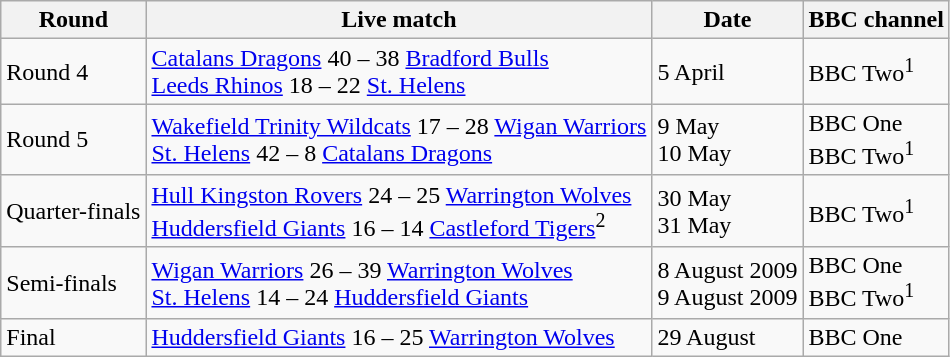<table class="wikitable">
<tr>
<th>Round</th>
<th>Live match</th>
<th>Date</th>
<th>BBC channel</th>
</tr>
<tr>
<td>Round 4</td>
<td><a href='#'>Catalans Dragons</a> 40 – 38 <a href='#'>Bradford Bulls</a><br><a href='#'>Leeds Rhinos</a> 18 – 22 <a href='#'>St. Helens</a></td>
<td>5 April</td>
<td>BBC Two<sup>1</sup></td>
</tr>
<tr>
<td>Round 5</td>
<td><a href='#'>Wakefield Trinity Wildcats</a> 17 – 28 <a href='#'>Wigan Warriors</a><br><a href='#'>St. Helens</a> 42 – 8 <a href='#'>Catalans Dragons</a></td>
<td>9 May<br>10 May</td>
<td>BBC One<br>BBC Two<sup>1</sup></td>
</tr>
<tr>
<td>Quarter-finals</td>
<td><a href='#'>Hull Kingston Rovers</a> 24 – 25 <a href='#'>Warrington Wolves</a><br><a href='#'>Huddersfield Giants</a> 16 – 14 <a href='#'>Castleford Tigers</a><sup>2</sup></td>
<td>30 May<br>31 May</td>
<td>BBC Two<sup>1</sup></td>
</tr>
<tr>
<td>Semi-finals</td>
<td><a href='#'>Wigan Warriors</a> 26 – 39 <a href='#'>Warrington Wolves</a><br><a href='#'>St. Helens</a> 14 – 24 <a href='#'>Huddersfield Giants</a></td>
<td>8 August 2009<br>9 August 2009</td>
<td>BBC One<br>BBC Two<sup>1</sup></td>
</tr>
<tr>
<td>Final</td>
<td><a href='#'>Huddersfield Giants</a> 16 – 25 <a href='#'>Warrington Wolves</a></td>
<td>29 August</td>
<td>BBC One</td>
</tr>
</table>
